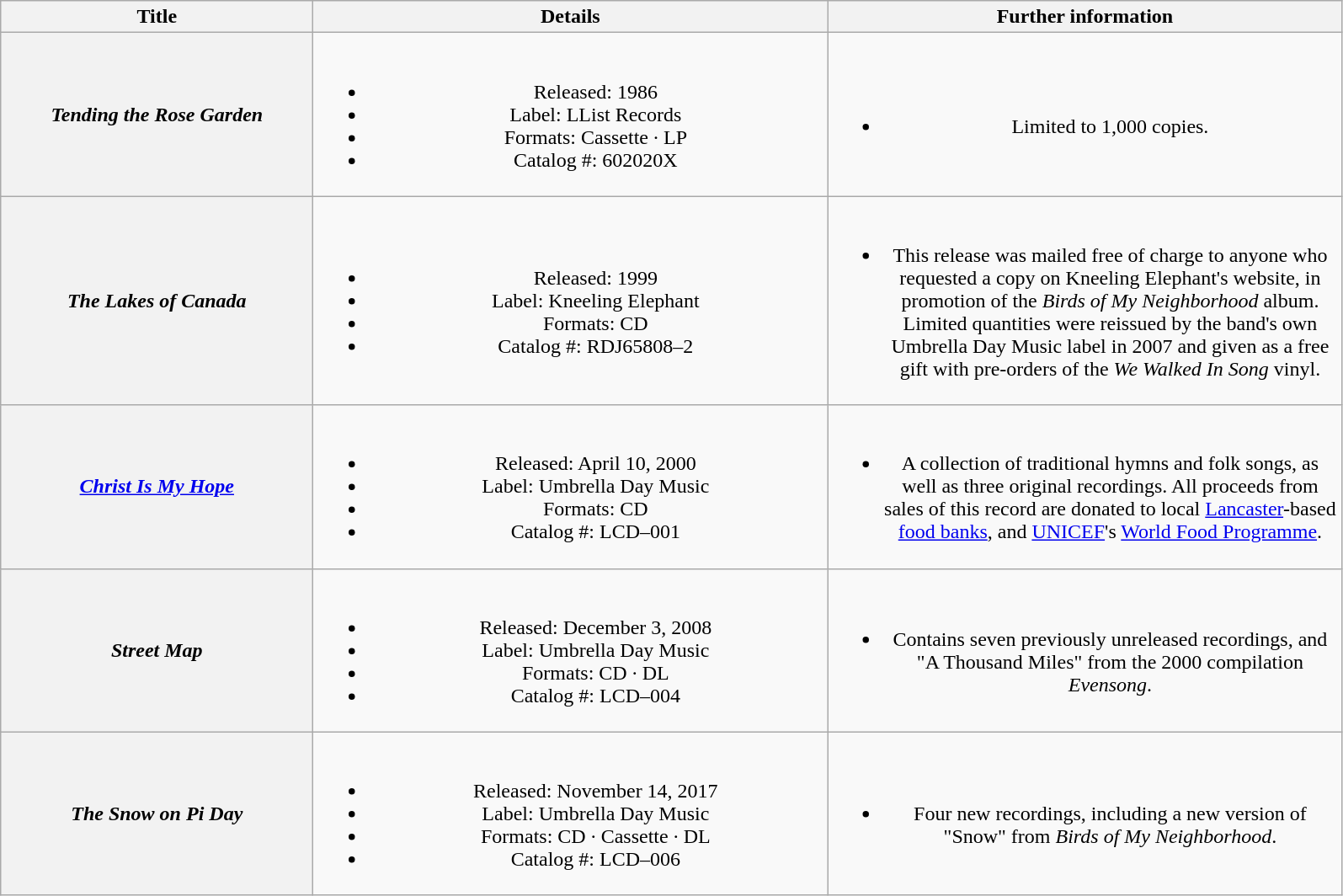<table class="wikitable plainrowheaders" style="text-align:center;" border="1">
<tr>
<th scope="col" rowspan="1" style="width:15em;">Title</th>
<th scope="col" rowspan="1" style="width:25em;">Details</th>
<th scope="col" rowspan="1" style="width:25em;">Further information</th>
</tr>
<tr>
<th scope="row"><em>Tending the Rose Garden</em></th>
<td><br><ul><li>Released: 1986</li><li>Label: LList  Records</li><li>Formats: Cassette · LP</li><li>Catalog #: 602020X</li></ul></td>
<td><br><ul><li>Limited to 1,000 copies.</li></ul></td>
</tr>
<tr>
<th scope="row"><em>The Lakes of Canada</em></th>
<td><br><ul><li>Released: 1999</li><li>Label: Kneeling Elephant</li><li>Formats: CD</li><li>Catalog #: RDJ65808–2</li></ul></td>
<td><br><ul><li>This release was mailed free of charge to anyone who requested a copy on Kneeling Elephant's website, in promotion of the <em>Birds of My Neighborhood</em> album. Limited quantities were reissued by the band's own Umbrella Day Music label in 2007 and given as a free gift with pre-orders of the <em>We Walked In Song</em> vinyl.</li></ul></td>
</tr>
<tr>
<th scope="row"><em><a href='#'>Christ Is My Hope</a></em></th>
<td><br><ul><li>Released: April 10, 2000</li><li>Label: Umbrella Day Music</li><li>Formats: CD</li><li>Catalog #: LCD–001</li></ul></td>
<td><br><ul><li>A collection of traditional hymns and folk songs, as well as three original recordings. All proceeds from sales of this record are donated to local <a href='#'>Lancaster</a>-based <a href='#'>food banks</a>, and <a href='#'>UNICEF</a>'s <a href='#'>World Food Programme</a>.</li></ul></td>
</tr>
<tr>
<th scope="row"><em>Street Map</em></th>
<td><br><ul><li>Released: December 3, 2008</li><li>Label: Umbrella Day Music</li><li>Formats: CD · DL</li><li>Catalog #: LCD–004</li></ul></td>
<td><br><ul><li>Contains seven previously unreleased recordings, and "A Thousand Miles" from the 2000 compilation <em>Evensong</em>.</li></ul></td>
</tr>
<tr>
<th scope="row"><em>The Snow on Pi Day</em></th>
<td><br><ul><li>Released: November 14, 2017</li><li>Label: Umbrella Day Music</li><li>Formats: CD · Cassette · DL</li><li>Catalog #: LCD–006</li></ul></td>
<td><br><ul><li>Four new recordings, including a new version of "Snow" from <em>Birds of My Neighborhood</em>.</li></ul></td>
</tr>
</table>
